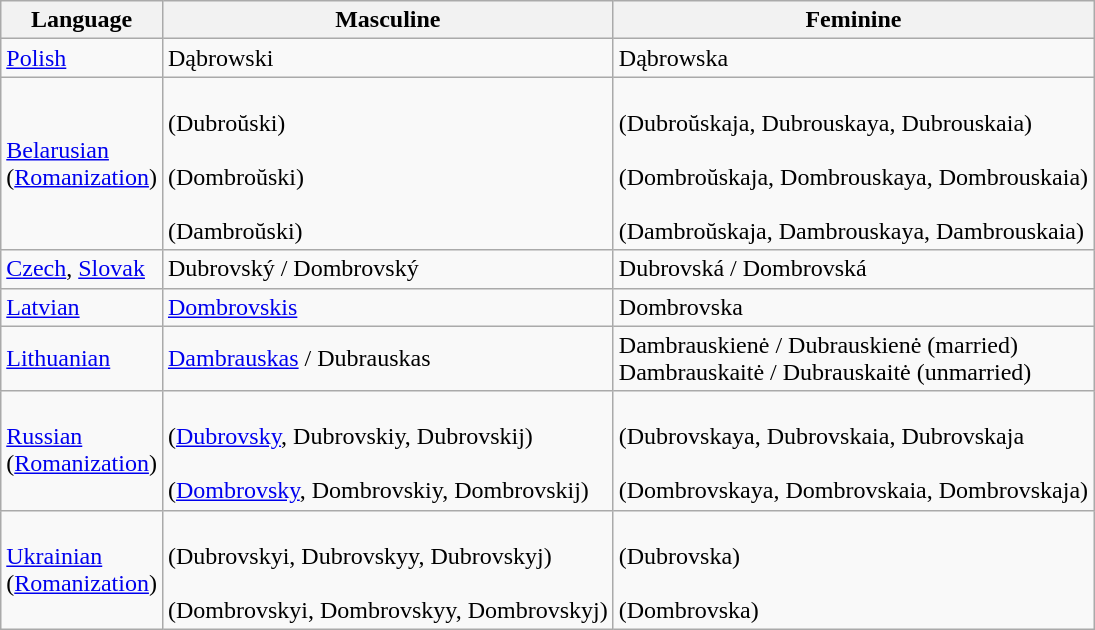<table class="wikitable">
<tr>
<th>Language</th>
<th>Masculine</th>
<th>Feminine</th>
</tr>
<tr>
<td><a href='#'>Polish</a></td>
<td>Dąbrowski</td>
<td>Dąbrowska</td>
</tr>
<tr>
<td><a href='#'>Belarusian</a> <br>(<a href='#'>Romanization</a>)</td>
<td><br>(Dubroŭski)<br><br>(Dombroŭski)<br><br>(Dambroŭski)</td>
<td><br> (Dubroŭskaja, Dubrouskaya, Dubrouskaia)<br><br> (Dombroŭskaja, Dombrouskaya, Dombrouskaia)<br><br>(Dambroŭskaja, Dambrouskaya, Dambrouskaia)</td>
</tr>
<tr>
<td><a href='#'>Czech</a>, <a href='#'>Slovak</a></td>
<td>Dubrovský / Dombrovský</td>
<td>Dubrovská / Dombrovská</td>
</tr>
<tr>
<td><a href='#'>Latvian</a></td>
<td><a href='#'>Dombrovskis</a></td>
<td>Dombrovska</td>
</tr>
<tr>
<td><a href='#'>Lithuanian</a></td>
<td><a href='#'>Dambrauskas</a> / Dubrauskas</td>
<td>Dambrauskienė / Dubrauskienė (married)<br> Dambrauskaitė / Dubrauskaitė (unmarried)</td>
</tr>
<tr>
<td><a href='#'>Russian</a> <br>(<a href='#'>Romanization</a>)</td>
<td><br> (<a href='#'>Dubrovsky</a>, Dubrovskiy, Dubrovskij)<br> <br>(<a href='#'>Dombrovsky</a>, Dombrovskiy, Dombrovskij)</td>
<td><br> (Dubrovskaya, Dubrovskaia, Dubrovskaja <br> <br>(Dombrovskaya, Dombrovskaia, Dombrovskaja)</td>
</tr>
<tr>
<td><a href='#'>Ukrainian</a> <br>(<a href='#'>Romanization</a>)</td>
<td><br> (Dubrovskyi, Dubrovskyy, Dubrovskyj) <br> <br>(Dombrovskyi, Dombrovskyy, Dombrovskyj)</td>
<td><br> (Dubrovska) <br> <br>(Dombrovska)</td>
</tr>
</table>
